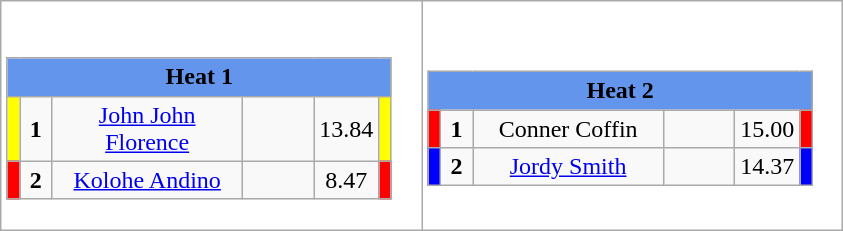<table class="wikitable" style="background:#fff;">
<tr>
<td><div><br><table class="wikitable">
<tr>
<td colspan="6"  style="text-align:center; background:#6495ed;"><strong>Heat 1</strong></td>
</tr>
<tr>
<td style="width:01px; background: #ff0;"></td>
<td style="width:14px; text-align:center;"><strong>1</strong></td>
<td style="width:120px; text-align:center;"><a href='#'>John John Florence</a></td>
<td style="width:40px; text-align:center;"></td>
<td style="width:20px; text-align:center;">13.84</td>
<td style="width:01px; background: #ff0;"></td>
</tr>
<tr>
<td style="width:01px; background: #f00;"></td>
<td style="width:14px; text-align:center;"><strong>2</strong></td>
<td style="width:120px; text-align:center;"><a href='#'>Kolohe Andino</a></td>
<td style="width:40px; text-align:center;"></td>
<td style="width:20px; text-align:center;">8.47</td>
<td style="width:01px; background: #f00;"></td>
</tr>
</table>
</div></td>
<td><div><br><table class="wikitable">
<tr>
<td colspan="6"  style="text-align:center; background:#6495ed;"><strong>Heat 2</strong></td>
</tr>
<tr>
<td style="width:01px; background: #f00;"></td>
<td style="width:14px; text-align:center;"><strong>1</strong></td>
<td style="width:120px; text-align:center;">Conner Coffin</td>
<td style="width:40px; text-align:center;"></td>
<td style="width:20px; text-align:center;">15.00</td>
<td style="width:01px; background: #f00;"></td>
</tr>
<tr>
<td style="width:01px; background: #00f;"></td>
<td style="width:14px; text-align:center;"><strong>2</strong></td>
<td style="width:120px; text-align:center;"><a href='#'>Jordy Smith</a></td>
<td style="width:40px; text-align:center;"></td>
<td style="width:20px; text-align:center;">14.37</td>
<td style="width:01px; background: #00f;"></td>
</tr>
</table>
</div></td>
</tr>
</table>
